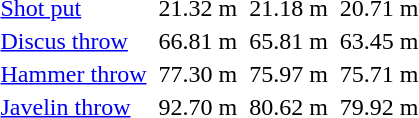<table>
<tr>
</tr>
<tr>
<td><a href='#'>Shot put</a></td>
<td></td>
<td>21.32 m</td>
<td></td>
<td>21.18 m</td>
<td></td>
<td>20.71 m</td>
</tr>
<tr>
<td><a href='#'>Discus throw</a></td>
<td></td>
<td>66.81 m</td>
<td></td>
<td>65.81 m</td>
<td></td>
<td>63.45 m</td>
</tr>
<tr>
<td><a href='#'>Hammer throw</a></td>
<td></td>
<td>77.30 m</td>
<td></td>
<td>75.97 m</td>
<td></td>
<td>75.71 m</td>
</tr>
<tr>
<td><a href='#'>Javelin throw</a></td>
<td></td>
<td>92.70 m</td>
<td></td>
<td>80.62 m</td>
<td></td>
<td>79.92 m</td>
</tr>
</table>
